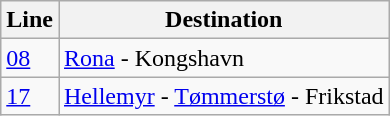<table class="wikitable sortable">
<tr>
<th>Line</th>
<th>Destination</th>
</tr>
<tr>
<td><a href='#'>08</a></td>
<td><a href='#'>Rona</a> - Kongshavn</td>
</tr>
<tr>
<td><a href='#'>17</a></td>
<td><a href='#'>Hellemyr</a> - <a href='#'>Tømmerstø</a> - Frikstad</td>
</tr>
</table>
